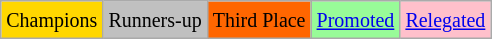<table class="wikitable">
<tr>
<td bgcolor=gold><small>Champions</small></td>
<td bgcolor=silver><small>Runners-up</small></td>
<td bgcolor=ff6600><small>Third Place</small></td>
<td bgcolor=palegreen><small><a href='#'>Promoted</a></small></td>
<td bgcolor=pink><small><a href='#'>Relegated</a></small></td>
</tr>
</table>
